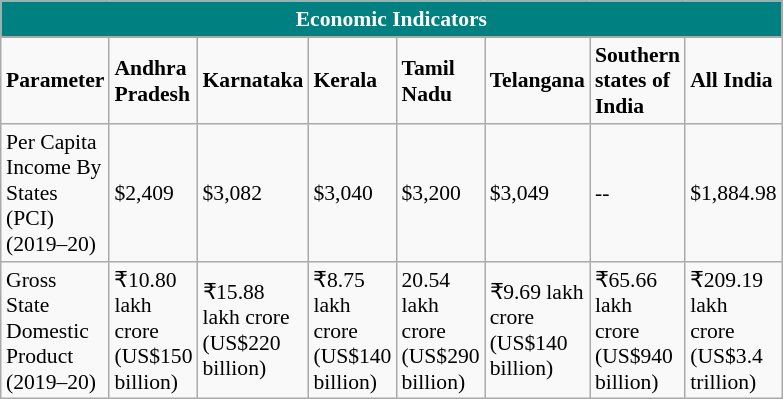<table class="wikitable collapsible" style="font-size: 0.90em; width: 400px; float: right;">
<tr>
<th colspan="8" style="background:teal; color:white; align:center;"><strong>Economic Indicators</strong></th>
</tr>
<tr>
<td><strong>Parameter</strong></td>
<td><strong>Andhra Pradesh</strong></td>
<td><strong>Karnataka</strong></td>
<td><strong>Kerala</strong></td>
<td><strong>Tamil Nadu</strong></td>
<td><strong>Telangana</strong></td>
<td><strong>Southern states of India</strong></td>
<td><strong>All India</strong></td>
</tr>
<tr>
<td>Per Capita Income By States (PCI) (2019–20)</td>
<td>$2,409</td>
<td>$3,082</td>
<td>$3,040</td>
<td>$3,200</td>
<td>$3,049</td>
<td>--</td>
<td>$1,884.98</td>
</tr>
<tr>
<td>Gross State Domestic Product (2019–20)</td>
<td>₹10.80 lakh crore (US$150 billion)</td>
<td>₹15.88 lakh crore (US$220 billion)</td>
<td>₹8.75 lakh crore (US$140 billion)</td>
<td>20.54 lakh crore<br>(US$290 billion)</td>
<td>₹9.69 lakh crore (US$140 billion)</td>
<td>₹65.66 lakh crore (US$940 billion)</td>
<td>₹209.19 lakh crore	(US$3.4 trillion)</td>
</tr>
</table>
